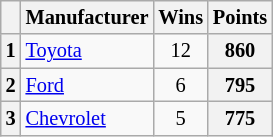<table class="wikitable" style="font-size:85%; text-align:center;">
<tr>
<th></th>
<th>Manufacturer</th>
<th>Wins</th>
<th>Points</th>
</tr>
<tr>
<th>1</th>
<td style="text-align:left"><a href='#'>Toyota</a></td>
<td>12</td>
<th>860</th>
</tr>
<tr>
<th>2</th>
<td style="text-align:left"><a href='#'>Ford</a></td>
<td>6</td>
<th>795</th>
</tr>
<tr>
<th>3</th>
<td style="text-align:left"><a href='#'>Chevrolet</a></td>
<td>5</td>
<th>775</th>
</tr>
</table>
